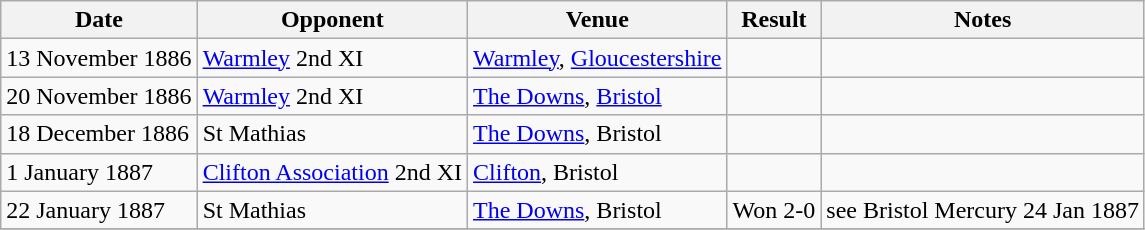<table class="wikitable">
<tr>
<th>Date</th>
<th>Opponent</th>
<th>Venue</th>
<th>Result</th>
<th>Notes</th>
</tr>
<tr>
<td>13 November 1886</td>
<td><a href='#'>Warmley</a> 2nd XI</td>
<td><a href='#'>Warmley</a>, <a href='#'>Gloucestershire</a></td>
<td></td>
<td></td>
</tr>
<tr>
<td>20 November 1886</td>
<td><a href='#'>Warmley</a> 2nd XI</td>
<td><a href='#'>The Downs</a>, <a href='#'>Bristol</a></td>
<td></td>
<td></td>
</tr>
<tr>
<td>18 December 1886</td>
<td>St Mathias</td>
<td><a href='#'>The Downs</a>, Bristol</td>
<td></td>
<td></td>
</tr>
<tr>
<td>1 January 1887</td>
<td><a href='#'>Clifton Association</a> 2nd XI</td>
<td><a href='#'>Clifton</a>, Bristol</td>
<td></td>
<td></td>
</tr>
<tr>
<td>22 January 1887</td>
<td>St Mathias</td>
<td><a href='#'>The Downs</a>, Bristol</td>
<td>Won 2-0</td>
<td> see Bristol Mercury 24 Jan 1887</td>
</tr>
<tr>
</tr>
</table>
